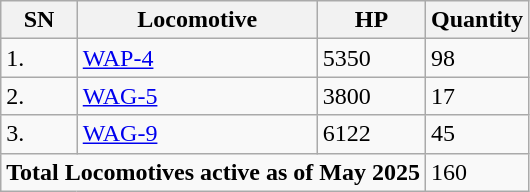<table class="wikitable">
<tr>
<th>SN</th>
<th>Locomotive</th>
<th>HP</th>
<th>Quantity</th>
</tr>
<tr>
<td>1.</td>
<td><a href='#'>WAP-4</a></td>
<td>5350</td>
<td>98</td>
</tr>
<tr>
<td>2.</td>
<td><a href='#'>WAG-5</a></td>
<td>3800</td>
<td>17</td>
</tr>
<tr>
<td>3.</td>
<td><a href='#'>WAG-9</a></td>
<td>6122</td>
<td>45</td>
</tr>
<tr>
<td colspan="3"><strong>Total Locomotives active as of May 2025</strong></td>
<td>160</td>
</tr>
</table>
